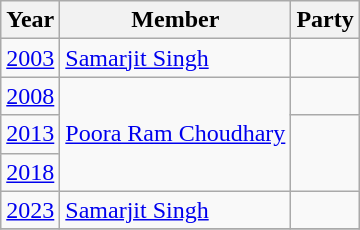<table class="wikitable sortable">
<tr>
<th>Year</th>
<th>Member</th>
<th colspan=2>Party</th>
</tr>
<tr>
<td><a href='#'>2003</a></td>
<td><a href='#'>Samarjit Singh</a></td>
<td></td>
</tr>
<tr>
<td><a href='#'>2008</a></td>
<td rowspan=3><a href='#'>Poora Ram Choudhary</a></td>
<td></td>
</tr>
<tr>
<td><a href='#'>2013</a></td>
</tr>
<tr>
<td><a href='#'>2018</a></td>
</tr>
<tr>
<td><a href='#'>2023</a></td>
<td><a href='#'>Samarjit Singh</a></td>
<td></td>
</tr>
<tr>
</tr>
</table>
